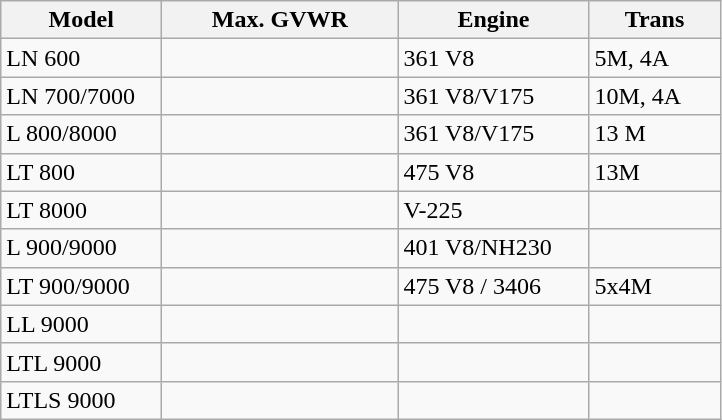<table class="wikitable">
<tr>
<th>Model</th>
<th>Max. GVWR</th>
<th>Engine</th>
<th>Trans</th>
</tr>
<tr>
<td style="width: 100px;">LN 600</td>
<td style="width: 150px;"></td>
<td style="width: 120px;">361 V8</td>
<td style="width: 80px;">5M, 4A</td>
</tr>
<tr>
<td>LN 700/7000</td>
<td></td>
<td>361 V8/V175</td>
<td>10M, 4A</td>
</tr>
<tr>
<td>L 800/8000</td>
<td></td>
<td>361 V8/V175</td>
<td>13 M</td>
</tr>
<tr>
<td>LT 800</td>
<td></td>
<td>475 V8</td>
<td>13M</td>
</tr>
<tr>
<td>LT 8000</td>
<td></td>
<td>V-225</td>
<td></td>
</tr>
<tr>
<td>L 900/9000</td>
<td></td>
<td>401 V8/NH230</td>
<td></td>
</tr>
<tr>
<td>LT 900/9000</td>
<td></td>
<td>475 V8 / 3406</td>
<td>5x4M</td>
</tr>
<tr>
<td>LL 9000</td>
<td></td>
<td></td>
<td></td>
</tr>
<tr>
<td>LTL 9000</td>
<td></td>
<td></td>
<td></td>
</tr>
<tr>
<td>LTLS 9000</td>
<td></td>
<td></td>
<td></td>
</tr>
</table>
